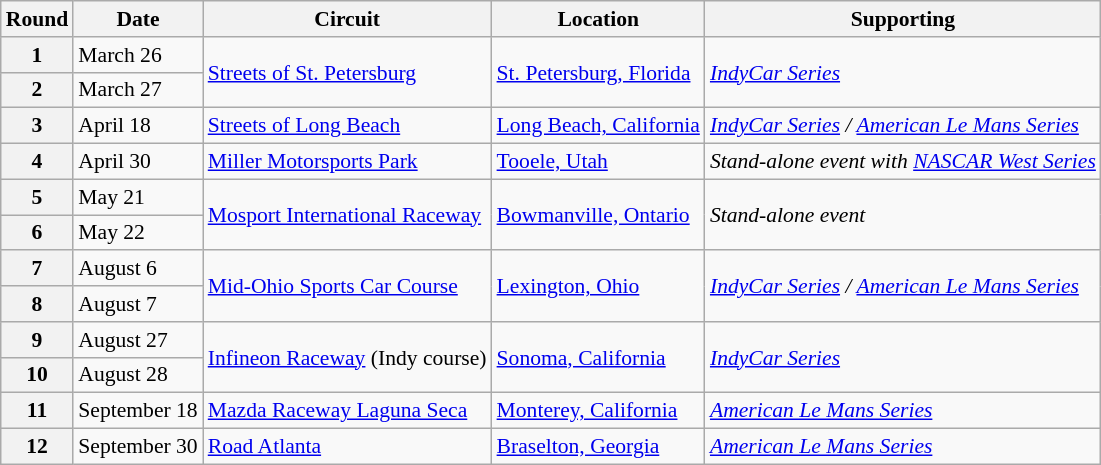<table class="wikitable" style="font-size:90%;">
<tr>
<th>Round</th>
<th>Date</th>
<th>Circuit</th>
<th>Location</th>
<th>Supporting</th>
</tr>
<tr>
<th>1</th>
<td>March 26</td>
<td rowspan=2><a href='#'>Streets of St. Petersburg</a></td>
<td rowspan=2><a href='#'>St. Petersburg, Florida</a></td>
<td rowspan=2><em><a href='#'>IndyCar Series</a></em></td>
</tr>
<tr>
<th>2</th>
<td>March 27</td>
</tr>
<tr>
<th>3</th>
<td>April 18</td>
<td><a href='#'>Streets of Long Beach</a></td>
<td><a href='#'>Long Beach, California</a></td>
<td><em><a href='#'>IndyCar Series</a> / <a href='#'>American Le Mans Series</a></em></td>
</tr>
<tr>
<th>4</th>
<td>April 30</td>
<td><a href='#'>Miller Motorsports Park</a></td>
<td><a href='#'>Tooele, Utah</a></td>
<td><em>Stand-alone event with <a href='#'>NASCAR West Series</a></em></td>
</tr>
<tr>
<th>5</th>
<td>May 21</td>
<td rowspan=2><a href='#'>Mosport International Raceway</a></td>
<td rowspan=2><a href='#'>Bowmanville, Ontario</a></td>
<td rowspan=2><em>Stand-alone event</em></td>
</tr>
<tr>
<th>6</th>
<td>May 22</td>
</tr>
<tr>
<th>7</th>
<td>August 6</td>
<td rowspan=2><a href='#'>Mid-Ohio Sports Car Course</a></td>
<td rowspan=2><a href='#'>Lexington, Ohio</a></td>
<td rowspan=2><em><a href='#'>IndyCar Series</a> / <a href='#'>American Le Mans Series</a></em></td>
</tr>
<tr>
<th>8</th>
<td>August 7</td>
</tr>
<tr>
<th>9</th>
<td>August 27</td>
<td rowspan=2><a href='#'>Infineon Raceway</a> (Indy course)</td>
<td rowspan=2><a href='#'>Sonoma, California</a></td>
<td rowspan=2><em><a href='#'>IndyCar Series</a></em></td>
</tr>
<tr>
<th>10</th>
<td>August 28</td>
</tr>
<tr>
<th>11</th>
<td>September 18</td>
<td><a href='#'>Mazda Raceway Laguna Seca</a></td>
<td><a href='#'>Monterey, California</a></td>
<td><em><a href='#'>American Le Mans Series</a></em></td>
</tr>
<tr>
<th>12</th>
<td>September 30</td>
<td><a href='#'>Road Atlanta</a></td>
<td><a href='#'>Braselton, Georgia</a></td>
<td><em><a href='#'>American Le Mans Series</a></em></td>
</tr>
</table>
